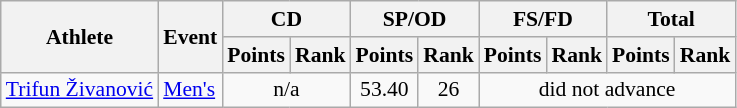<table class="wikitable" style="font-size:90%">
<tr>
<th rowspan="2">Athlete</th>
<th rowspan="2">Event</th>
<th colspan="2">CD</th>
<th colspan="2">SP/OD</th>
<th colspan="2">FS/FD</th>
<th colspan="2">Total</th>
</tr>
<tr>
<th>Points</th>
<th>Rank</th>
<th>Points</th>
<th>Rank</th>
<th>Points</th>
<th>Rank</th>
<th>Points</th>
<th>Rank</th>
</tr>
<tr>
<td><a href='#'>Trifun Živanović</a></td>
<td><a href='#'>Men's</a></td>
<td colspan=2 align="center">n/a</td>
<td align="center">53.40</td>
<td align="center">26</td>
<td colspan=4 align="center">did not advance</td>
</tr>
</table>
